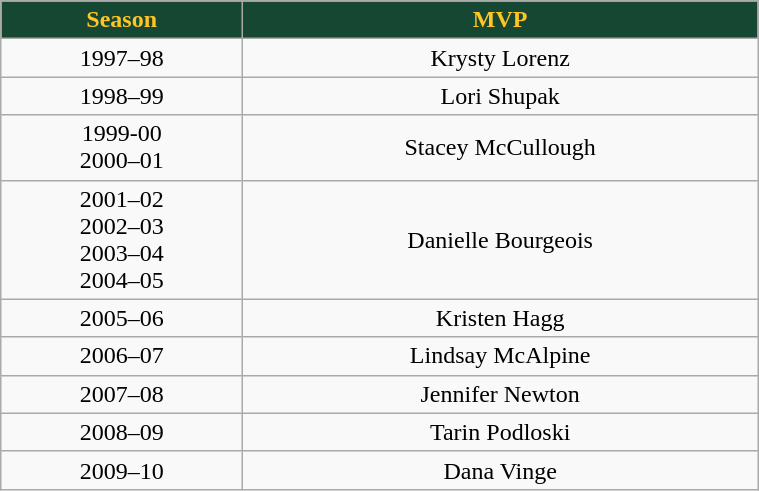<table class="wikitable" width="40%">
<tr align="center"  style="background:#154733;color:#FEC524;">
<td><strong>Season</strong></td>
<td><strong>MVP</strong></td>
</tr>
<tr align="center" bgcolor="">
<td>1997–98</td>
<td>Krysty Lorenz</td>
</tr>
<tr align="center" bgcolor="">
<td>1998–99</td>
<td>Lori Shupak</td>
</tr>
<tr align="center" bgcolor="">
<td>1999-00<br>2000–01</td>
<td>Stacey McCullough</td>
</tr>
<tr align="center" bgcolor="">
<td>2001–02<br>2002–03<br>2003–04<br>2004–05</td>
<td>Danielle Bourgeois</td>
</tr>
<tr align="center" bgcolor="">
<td>2005–06</td>
<td>Kristen Hagg</td>
</tr>
<tr align="center" bgcolor="">
<td>2006–07</td>
<td>Lindsay McAlpine</td>
</tr>
<tr align="center" bgcolor="">
<td>2007–08</td>
<td>Jennifer Newton</td>
</tr>
<tr align="center" bgcolor="">
<td>2008–09</td>
<td>Tarin Podloski</td>
</tr>
<tr align="center" bgcolor="">
<td>2009–10</td>
<td>Dana Vinge</td>
</tr>
</table>
